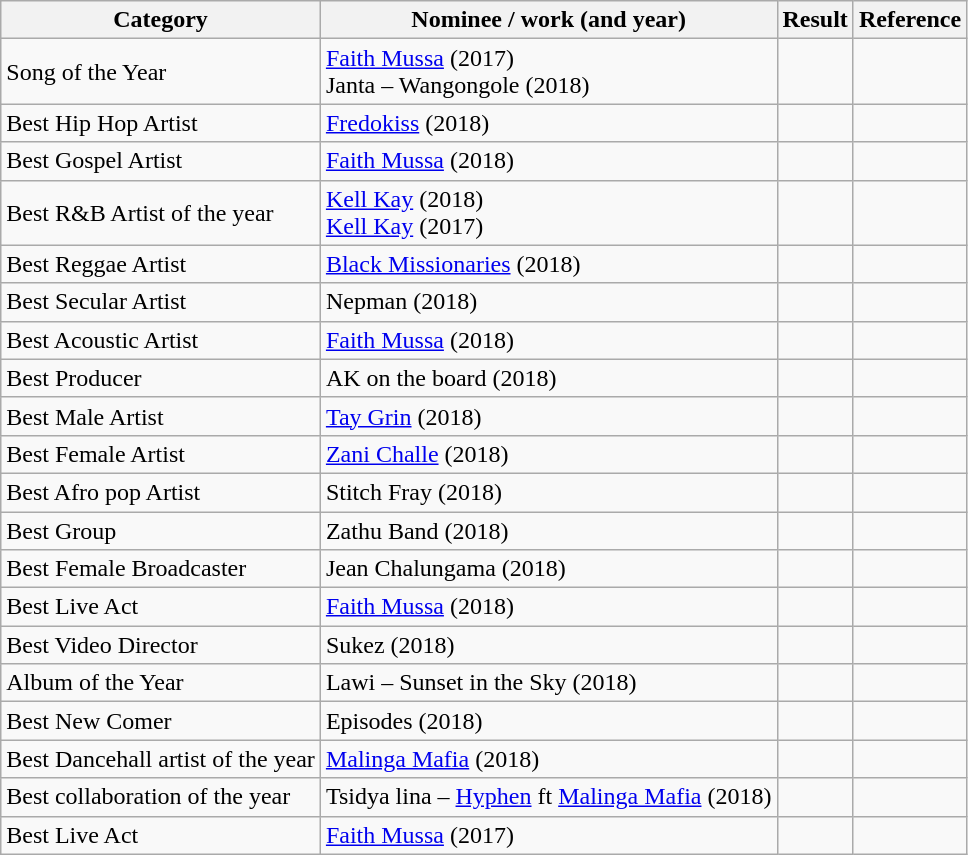<table class="wikitable">
<tr>
<th>Category</th>
<th><strong>Nominee / work (and year)</strong></th>
<th><strong>Result</strong></th>
<th>Reference</th>
</tr>
<tr>
<td>Song of the Year</td>
<td><a href='#'>Faith Mussa</a> (2017)<br>Janta – Wangongole (2018)</td>
<td></td>
<td></td>
</tr>
<tr>
<td>Best Hip Hop Artist</td>
<td><a href='#'>Fredokiss</a> (2018)</td>
<td></td>
<td></td>
</tr>
<tr>
<td>Best Gospel Artist</td>
<td><a href='#'>Faith Mussa</a> (2018)</td>
<td></td>
<td></td>
</tr>
<tr>
<td>Best R&B Artist of the year</td>
<td><a href='#'>Kell Kay</a> (2018)<br><a href='#'>Kell Kay</a> (2017)</td>
<td></td>
<td></td>
</tr>
<tr>
<td>Best Reggae Artist</td>
<td><a href='#'>Black Missionaries</a> (2018)</td>
<td></td>
<td></td>
</tr>
<tr>
<td>Best Secular Artist</td>
<td>Nepman (2018)</td>
<td></td>
<td></td>
</tr>
<tr>
<td>Best Acoustic Artist</td>
<td><a href='#'>Faith Mussa</a> (2018)</td>
<td></td>
<td></td>
</tr>
<tr>
<td>Best Producer</td>
<td>AK on the board (2018)</td>
<td></td>
<td></td>
</tr>
<tr>
<td>Best Male Artist</td>
<td><a href='#'>Tay Grin</a> (2018)</td>
<td></td>
<td></td>
</tr>
<tr>
<td>Best Female Artist</td>
<td><a href='#'>Zani Challe</a> (2018)</td>
<td></td>
<td></td>
</tr>
<tr>
<td>Best Afro pop Artist</td>
<td>Stitch Fray (2018)</td>
<td></td>
<td></td>
</tr>
<tr>
<td>Best Group</td>
<td>Zathu Band (2018)</td>
<td></td>
<td></td>
</tr>
<tr>
<td>Best Female Broadcaster</td>
<td>Jean Chalungama (2018)</td>
<td></td>
<td></td>
</tr>
<tr>
<td>Best Live Act</td>
<td><a href='#'>Faith Mussa</a> (2018)</td>
<td></td>
<td></td>
</tr>
<tr>
<td>Best Video Director</td>
<td>Sukez (2018)</td>
<td></td>
<td></td>
</tr>
<tr>
<td>Album of the Year</td>
<td>Lawi – Sunset in the Sky (2018)</td>
<td></td>
<td></td>
</tr>
<tr>
<td>Best New Comer</td>
<td>Episodes (2018)</td>
<td></td>
<td></td>
</tr>
<tr>
<td>Best Dancehall artist of the year</td>
<td><a href='#'>Malinga Mafia</a> (2018)</td>
<td></td>
<td></td>
</tr>
<tr>
<td>Best collaboration of the year</td>
<td>Tsidya lina – <a href='#'>Hyphen</a> ft <a href='#'>Malinga Mafia</a> (2018)</td>
<td></td>
<td></td>
</tr>
<tr>
<td>Best Live Act</td>
<td><a href='#'>Faith Mussa</a> (2017)</td>
<td></td>
<td></td>
</tr>
</table>
